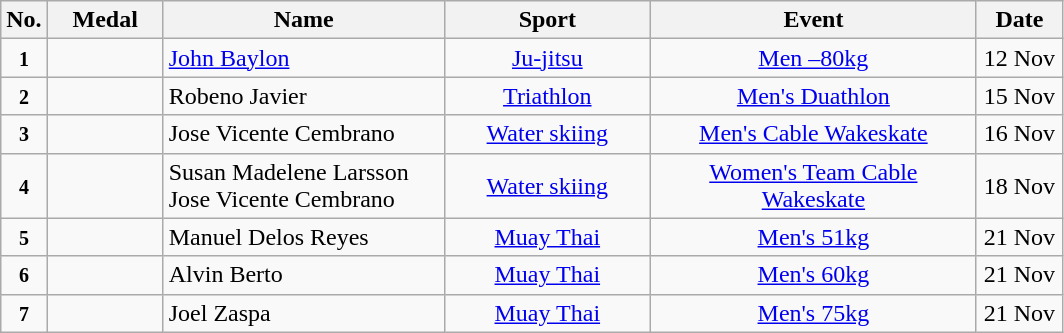<table class="wikitable" style="font-size:100%; text-align:center">
<tr>
<th width="10">No.</th>
<th width="70">Medal</th>
<th width="180">Name</th>
<th width="130">Sport</th>
<th width="210">Event</th>
<th width="50">Date</th>
</tr>
<tr>
<td><small><strong>1</strong></small></td>
<td></td>
<td align=left><a href='#'>John Baylon</a></td>
<td> <a href='#'>Ju-jitsu</a></td>
<td><a href='#'>Men –80kg</a></td>
<td>12 Nov</td>
</tr>
<tr>
<td><small><strong>2</strong></small></td>
<td></td>
<td align=left>Robeno Javier</td>
<td> <a href='#'>Triathlon</a></td>
<td><a href='#'>Men's Duathlon</a></td>
<td>15 Nov</td>
</tr>
<tr>
<td><small><strong>3</strong></small></td>
<td></td>
<td align=left>Jose Vicente Cembrano</td>
<td> <a href='#'>Water skiing</a></td>
<td><a href='#'>Men's Cable Wakeskate</a></td>
<td>16 Nov</td>
</tr>
<tr>
<td><small><strong>4</strong></small></td>
<td></td>
<td align=left>Susan Madelene Larsson<br>Jose Vicente Cembrano</td>
<td> <a href='#'>Water skiing</a></td>
<td><a href='#'>Women's Team Cable Wakeskate</a></td>
<td>18 Nov</td>
</tr>
<tr>
<td><small><strong>5</strong></small></td>
<td></td>
<td align=left>Manuel Delos Reyes</td>
<td> <a href='#'>Muay Thai</a></td>
<td><a href='#'>Men's 51kg</a></td>
<td>21 Nov</td>
</tr>
<tr>
<td><small><strong>6</strong></small></td>
<td></td>
<td align=left>Alvin Berto</td>
<td> <a href='#'>Muay Thai</a></td>
<td><a href='#'>Men's 60kg</a></td>
<td>21 Nov</td>
</tr>
<tr>
<td><small><strong>7</strong></small></td>
<td></td>
<td align=left>Joel Zaspa</td>
<td> <a href='#'>Muay Thai</a></td>
<td><a href='#'>Men's 75kg</a></td>
<td>21 Nov</td>
</tr>
</table>
